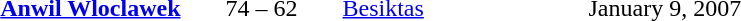<table style="text-align:center">
<tr>
<th width=160></th>
<th width=100></th>
<th width=160></th>
<th width=200></th>
</tr>
<tr>
<td align="right"><strong><a href='#'>Anwil Wloclawek</a></strong> </td>
<td>74 – 62</td>
<td align=left> <a href='#'>Besiktas</a></td>
<td align=left>January 9, 2007</td>
</tr>
</table>
